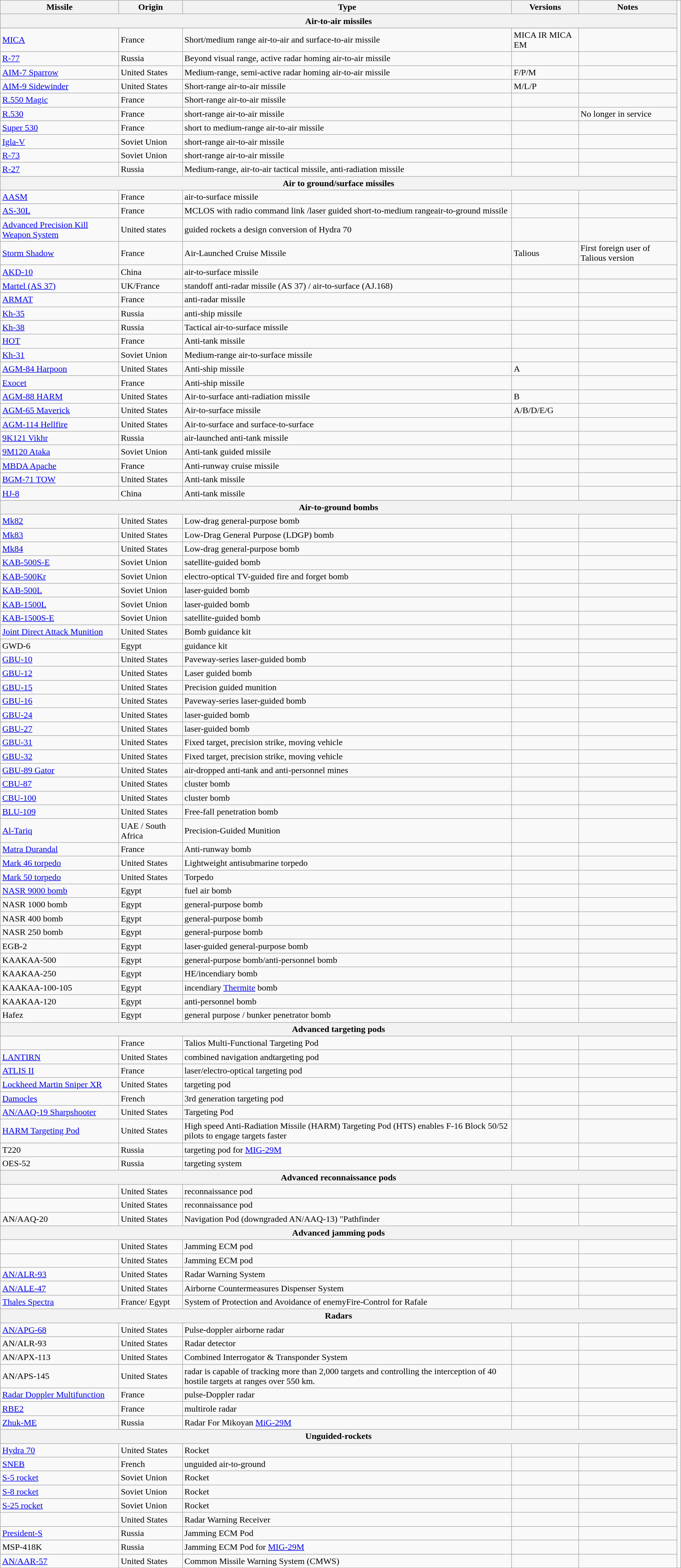<table class="wikitable">
<tr>
<th>Missile</th>
<th>Origin</th>
<th>Type</th>
<th>Versions</th>
<th>Notes</th>
</tr>
<tr>
<th colspan="5">Air-to-air missiles</th>
</tr>
<tr>
</tr>
<tr>
<td><a href='#'>MICA</a></td>
<td>France</td>
<td>Short/medium range air-to-air and surface-to-air missile</td>
<td>MICA IR  MICA EM</td>
<td></td>
</tr>
<tr>
<td><a href='#'>R-77</a></td>
<td>Russia</td>
<td>Beyond visual range, active radar homing air-to-air missile</td>
<td></td>
<td></td>
</tr>
<tr>
<td><a href='#'>AIM-7 Sparrow</a></td>
<td>United States</td>
<td>Medium-range, semi-active radar homing air-to-air missile</td>
<td>F/P/M</td>
<td></td>
</tr>
<tr>
<td><a href='#'>AIM-9 Sidewinder</a></td>
<td>United States</td>
<td>Short-range air-to-air missile</td>
<td>M/L/P</td>
<td></td>
</tr>
<tr>
<td><a href='#'>R.550 Magic</a></td>
<td>France</td>
<td>Short-range air-to-air missile</td>
<td></td>
<td></td>
</tr>
<tr>
<td><a href='#'>R.530</a></td>
<td>France</td>
<td>short-range air-to-air missile</td>
<td></td>
<td>No longer in service</td>
</tr>
<tr>
<td><a href='#'>Super 530</a></td>
<td>France</td>
<td>short to medium-range air-to-air missile</td>
<td></td>
<td></td>
</tr>
<tr>
<td><a href='#'> Igla-V</a></td>
<td>Soviet Union</td>
<td>short-range air-to-air missile</td>
<td></td>
<td></td>
</tr>
<tr>
<td><a href='#'>R-73</a></td>
<td>Soviet Union</td>
<td>short-range air-to-air missile</td>
<td></td>
<td></td>
</tr>
<tr>
<td><a href='#'>R-27</a></td>
<td>Russia</td>
<td>Medium-range, air-to-air tactical missile, anti-radiation missile</td>
<td></td>
<td></td>
</tr>
<tr>
<th colspan="5">Air to ground/surface missiles</th>
</tr>
<tr>
<td><a href='#'>AASM</a></td>
<td>France</td>
<td>air-to-surface missile</td>
<td></td>
<td></td>
</tr>
<tr>
</tr>
<tr>
<td><a href='#'>AS-30L</a></td>
<td>France</td>
<td>MCLOS with radio command link /laser guided short-to-medium rangeair-to-ground missile</td>
<td></td>
<td></td>
</tr>
<tr>
<td><a href='#'>Advanced Precision Kill Weapon System</a></td>
<td>United states</td>
<td>guided rockets a design conversion of Hydra 70</td>
<td></td>
<td></td>
</tr>
<tr>
<td><a href='#'>Storm Shadow</a></td>
<td>France</td>
<td>Air-Launched Cruise Missile</td>
<td>Talious</td>
<td>First foreign user of Talious version</td>
</tr>
<tr>
<td><a href='#'>AKD-10</a></td>
<td>China</td>
<td>air-to-surface missile</td>
<td></td>
<td></td>
</tr>
<tr>
<td><a href='#'>Martel (AS 37)</a></td>
<td>UK/France</td>
<td>standoff anti-radar missile (AS 37) / air-to-surface (AJ.168)</td>
<td></td>
<td></td>
</tr>
<tr>
<td><a href='#'>ARMAT</a></td>
<td>France</td>
<td>anti-radar missile</td>
<td></td>
<td></td>
</tr>
<tr>
<td><a href='#'>Kh-35</a></td>
<td>Russia</td>
<td>anti-ship missile</td>
<td></td>
<td></td>
</tr>
<tr>
<td><a href='#'>Kh-38</a></td>
<td>Russia</td>
<td>Tactical air-to-surface missile</td>
<td></td>
<td></td>
</tr>
<tr>
<td><a href='#'>HOT</a></td>
<td>France</td>
<td>Anti-tank missile</td>
<td></td>
<td></td>
</tr>
<tr>
<td><a href='#'>Kh-31</a></td>
<td>Soviet Union</td>
<td>Medium-range air-to-surface missile</td>
<td></td>
<td></td>
</tr>
<tr>
<td><a href='#'>AGM-84 Harpoon</a></td>
<td>United States</td>
<td>Anti-ship missile</td>
<td>A</td>
<td></td>
</tr>
<tr>
<td><a href='#'>Exocet</a></td>
<td>France</td>
<td>Anti-ship missile</td>
<td></td>
<td></td>
</tr>
<tr>
<td><a href='#'>AGM-88 HARM</a></td>
<td>United States</td>
<td>Air-to-surface anti-radiation missile</td>
<td>B</td>
<td></td>
</tr>
<tr>
<td><a href='#'>AGM-65 Maverick</a></td>
<td>United States</td>
<td>Air-to-surface missile</td>
<td>A/B/D/E/G</td>
<td></td>
</tr>
<tr>
<td><a href='#'>AGM-114 Hellfire</a></td>
<td>United States</td>
<td>Air-to-surface and surface-to-surface</td>
<td></td>
<td></td>
</tr>
<tr>
<td><a href='#'>9K121 Vikhr</a></td>
<td>Russia</td>
<td>air-launched anti-tank missile</td>
<td></td>
<td></td>
</tr>
<tr>
<td><a href='#'>9M120 Ataka</a></td>
<td>Soviet Union</td>
<td>Anti-tank guided missile</td>
<td></td>
<td></td>
</tr>
<tr>
<td><a href='#'>MBDA Apache</a></td>
<td>France</td>
<td>Anti-runway cruise missile</td>
<td></td>
<td></td>
</tr>
<tr>
<td><a href='#'>BGM-71 TOW</a></td>
<td>United States</td>
<td>Anti-tank missile</td>
<td></td>
<td></td>
</tr>
<tr>
<td><a href='#'>HJ-8</a></td>
<td>China</td>
<td>Anti-tank missile</td>
<td></td>
<td></td>
<td></td>
</tr>
<tr>
<th colspan="5">Air-to-ground bombs</th>
</tr>
<tr>
<td><a href='#'>Mk82</a></td>
<td>United States</td>
<td>Low-drag general-purpose bomb</td>
<td></td>
<td></td>
</tr>
<tr>
<td><a href='#'>Mk83</a></td>
<td>United States</td>
<td>Low-Drag General Purpose (LDGP) bomb</td>
<td></td>
<td></td>
</tr>
<tr>
<td><a href='#'>Mk84</a></td>
<td>United States</td>
<td>Low-drag general-purpose bomb</td>
<td></td>
<td></td>
</tr>
<tr>
<td><a href='#'>KAB-500S-E</a></td>
<td>Soviet Union</td>
<td>satellite-guided bomb</td>
<td></td>
<td></td>
</tr>
<tr>
<td><a href='#'>KAB-500Kr</a></td>
<td>Soviet Union</td>
<td>electro-optical TV-guided fire and forget bomb</td>
<td></td>
<td></td>
</tr>
<tr>
<td><a href='#'>KAB-500L</a></td>
<td>Soviet Union</td>
<td>laser-guided bomb</td>
<td></td>
<td></td>
</tr>
<tr>
<td><a href='#'>KAB-1500L</a></td>
<td>Soviet Union</td>
<td>laser-guided bomb</td>
<td></td>
<td></td>
</tr>
<tr>
<td><a href='#'>KAB-1500S-E</a></td>
<td>Soviet Union</td>
<td>satellite-guided bomb</td>
<td></td>
<td></td>
</tr>
<tr>
<td><a href='#'>Joint Direct Attack Munition</a></td>
<td>United States</td>
<td>Bomb guidance kit</td>
<td></td>
<td></td>
</tr>
<tr>
<td>GWD-6</td>
<td>Egypt</td>
<td>guidance kit</td>
<td></td>
<td></td>
</tr>
<tr>
<td><a href='#'>GBU-10</a></td>
<td>United States</td>
<td>Paveway-series laser-guided bomb</td>
<td></td>
<td></td>
</tr>
<tr>
<td><a href='#'>GBU-12</a></td>
<td>United States</td>
<td>Laser guided bomb</td>
<td></td>
<td></td>
</tr>
<tr>
<td><a href='#'>GBU-15</a></td>
<td>United States</td>
<td>Precision guided munition</td>
<td></td>
<td></td>
</tr>
<tr>
<td><a href='#'>GBU-16</a></td>
<td>United States</td>
<td>Paveway-series laser-guided bomb</td>
<td></td>
<td></td>
</tr>
<tr>
<td><a href='#'>GBU-24</a></td>
<td>United States</td>
<td>laser-guided bomb</td>
<td></td>
<td></td>
</tr>
<tr>
<td><a href='#'>GBU-27</a></td>
<td>United States</td>
<td>laser-guided bomb</td>
<td></td>
<td></td>
</tr>
<tr>
<td><a href='#'>GBU-31</a></td>
<td>United States</td>
<td>Fixed target, precision strike, moving vehicle</td>
<td></td>
<td></td>
</tr>
<tr>
<td><a href='#'>GBU-32</a></td>
<td>United States</td>
<td>Fixed target, precision strike, moving vehicle</td>
<td></td>
<td></td>
</tr>
<tr>
<td><a href='#'>GBU-89 Gator</a></td>
<td>United States</td>
<td>air-dropped anti-tank and anti-personnel mines</td>
<td></td>
<td></td>
</tr>
<tr>
<td><a href='#'>CBU-87</a></td>
<td>United States</td>
<td>cluster bomb</td>
<td></td>
<td></td>
</tr>
<tr>
<td><a href='#'>CBU-100</a></td>
<td>United States</td>
<td>cluster bomb</td>
<td></td>
<td></td>
</tr>
<tr>
<td><a href='#'>BLU-109</a></td>
<td>United States</td>
<td>Free-fall penetration bomb</td>
<td></td>
<td></td>
</tr>
<tr>
<td><a href='#'> Al-Tariq</a></td>
<td>UAE / South Africa</td>
<td>Precision-Guided Munition</td>
<td></td>
<td></td>
</tr>
<tr>
<td><a href='#'>Matra Durandal</a></td>
<td>France</td>
<td>Anti-runway bomb</td>
<td></td>
<td></td>
</tr>
<tr>
<td><a href='#'>Mark 46 torpedo</a></td>
<td>United States</td>
<td>Lightweight antisubmarine torpedo</td>
<td></td>
<td></td>
</tr>
<tr>
<td><a href='#'>Mark 50 torpedo</a></td>
<td>United States</td>
<td>Torpedo</td>
<td></td>
<td></td>
</tr>
<tr>
<td><a href='#'>NASR 9000 bomb</a></td>
<td>Egypt</td>
<td>fuel air bomb</td>
<td></td>
<td></td>
</tr>
<tr>
<td>NASR 1000 bomb</td>
<td>Egypt</td>
<td>general-purpose bomb</td>
<td></td>
<td></td>
</tr>
<tr>
<td>NASR 400 bomb</td>
<td>Egypt</td>
<td>general-purpose bomb</td>
<td></td>
<td></td>
</tr>
<tr>
<td>NASR 250 bomb</td>
<td>Egypt</td>
<td>general-purpose bomb</td>
<td></td>
<td></td>
</tr>
<tr>
<td>EGB-2</td>
<td>Egypt</td>
<td>laser-guided general-purpose bomb</td>
<td></td>
<td></td>
</tr>
<tr>
<td>KAAKAA-500</td>
<td>Egypt</td>
<td>general-purpose bomb/anti-personnel bomb</td>
<td></td>
<td></td>
</tr>
<tr>
<td>KAAKAA-250</td>
<td>Egypt</td>
<td>HE/incendiary bomb</td>
<td></td>
<td></td>
</tr>
<tr>
<td>KAAKAA-100-105</td>
<td>Egypt</td>
<td>incendiary <a href='#'>Thermite</a> bomb</td>
<td></td>
<td></td>
</tr>
<tr>
<td>KAAKAA-120</td>
<td>Egypt</td>
<td>anti-personnel bomb</td>
<td></td>
<td></td>
</tr>
<tr>
<td>Hafez</td>
<td>Egypt</td>
<td>general purpose / bunker penetrator bomb</td>
<td></td>
<td></td>
</tr>
<tr>
<th colspan="5">Advanced targeting pods</th>
</tr>
<tr>
<td></td>
<td>France</td>
<td>Talios Multi-Functional Targeting Pod</td>
<td></td>
<td></td>
</tr>
<tr>
<td><a href='#'>LANTIRN</a></td>
<td>United States</td>
<td>combined navigation andtargeting pod</td>
<td></td>
<td></td>
</tr>
<tr>
<td><a href='#'>ATLIS II</a></td>
<td>France</td>
<td>laser/electro-optical targeting pod</td>
<td></td>
<td></td>
</tr>
<tr>
<td><a href='#'>Lockheed Martin Sniper XR</a></td>
<td>United States</td>
<td>targeting pod</td>
<td></td>
<td></td>
</tr>
<tr>
<td><a href='#'>Damocles</a></td>
<td>French</td>
<td>3rd generation targeting pod</td>
<td></td>
<td></td>
</tr>
<tr>
<td><a href='#'>AN/AAQ-19 Sharpshooter</a></td>
<td>United States</td>
<td>Targeting Pod</td>
<td></td>
<td></td>
</tr>
<tr>
<td><a href='#'>HARM Targeting Pod</a></td>
<td>United States</td>
<td>High speed Anti-Radiation Missile (HARM) Targeting Pod (HTS) enables F-16 Block 50/52 pilots to engage targets faster</td>
<td></td>
<td></td>
</tr>
<tr>
<td>T220</td>
<td>Russia</td>
<td>targeting pod for <a href='#'>MIG-29M</a></td>
<td></td>
<td></td>
</tr>
<tr>
<td>OES-52</td>
<td>Russia</td>
<td>targeting system</td>
<td></td>
<td></td>
</tr>
<tr>
<th colspan="5">Advanced reconnaissance pods</th>
</tr>
<tr>
<td></td>
<td>United States</td>
<td>reconnaissance pod</td>
<td></td>
<td></td>
</tr>
<tr>
<td></td>
<td>United States</td>
<td>reconnaissance pod</td>
<td></td>
<td></td>
</tr>
<tr>
<td>AN/AAQ-20</td>
<td>United States</td>
<td>Navigation Pod (downgraded AN/AAQ-13) "Pathfinder</td>
<td></td>
<td></td>
</tr>
<tr>
<th colspan="5">Advanced jamming pods</th>
</tr>
<tr>
<td></td>
<td>United States</td>
<td>Jamming ECM pod</td>
<td></td>
<td></td>
</tr>
<tr>
<td></td>
<td>United States</td>
<td>Jamming ECM pod</td>
<td></td>
<td></td>
</tr>
<tr>
<td><a href='#'>AN/ALR-93</a></td>
<td>United States</td>
<td>Radar Warning System</td>
<td></td>
<td></td>
</tr>
<tr>
<td><a href='#'>AN/ALE-47</a></td>
<td>United States</td>
<td>Airborne Countermeasures Dispenser System</td>
<td></td>
<td></td>
</tr>
<tr>
<td><a href='#'>Thales Spectra</a></td>
<td>France/ Egypt</td>
<td>System of Protection and Avoidance of enemyFire-Control for Rafale</td>
<td></td>
<td></td>
</tr>
<tr>
<th colspan="5">Radars</th>
</tr>
<tr>
<td><a href='#'>AN/APG-68</a></td>
<td>United States</td>
<td>Pulse-doppler airborne radar</td>
<td></td>
<td></td>
</tr>
<tr>
<td>AN/ALR-93</td>
<td>United States</td>
<td>Radar detector</td>
<td></td>
<td></td>
</tr>
<tr>
<td>AN/APX-113</td>
<td>United States</td>
<td>Combined Interrogator & Transponder System</td>
<td></td>
<td></td>
</tr>
<tr>
<td>AN/APS-145</td>
<td>United States</td>
<td>radar is capable of tracking more than 2,000 targets and controlling the interception of 40 hostile targets at ranges over 550 km.</td>
<td></td>
<td></td>
</tr>
<tr>
<td><a href='#'>Radar Doppler Multifunction</a></td>
<td>France</td>
<td>pulse-Doppler radar</td>
<td></td>
<td></td>
</tr>
<tr>
<td><a href='#'>RBE2</a></td>
<td>France</td>
<td>multirole radar</td>
<td></td>
<td></td>
</tr>
<tr>
<td><a href='#'>Zhuk-ME</a></td>
<td>Russia</td>
<td>Radar For Mikoyan <a href='#'>MiG-29M</a></td>
<td></td>
<td></td>
</tr>
<tr>
<th colspan="5">Unguided-rockets</th>
</tr>
<tr>
<td><a href='#'>Hydra 70</a></td>
<td>United States</td>
<td>Rocket</td>
<td></td>
<td></td>
</tr>
<tr>
<td><a href='#'>SNEB</a></td>
<td>French</td>
<td>unguided air-to-ground</td>
<td></td>
<td></td>
</tr>
<tr>
<td><a href='#'>S-5 rocket</a></td>
<td>Soviet Union</td>
<td>Rocket</td>
<td></td>
<td></td>
</tr>
<tr>
<td><a href='#'>S-8 rocket</a></td>
<td>Soviet Union</td>
<td>Rocket</td>
<td></td>
<td></td>
</tr>
<tr>
<td><a href='#'>S-25 rocket</a></td>
<td>Soviet Union</td>
<td>Rocket</td>
<td></td>
<td></td>
</tr>
<tr>
<td></td>
<td>United States</td>
<td>Radar Warning Receiver</td>
<td></td>
<td></td>
</tr>
<tr>
<td><a href='#'>President-S</a></td>
<td>Russia</td>
<td>Jamming ECM Pod</td>
<td></td>
<td></td>
</tr>
<tr>
<td>MSP-418K</td>
<td>Russia</td>
<td>Jamming ECM Pod for <a href='#'>MIG-29M</a></td>
<td></td>
<td></td>
</tr>
<tr>
<td><a href='#'>AN/AAR-57</a></td>
<td>United States</td>
<td>Common Missile Warning System (CMWS)</td>
<td></td>
<td></td>
</tr>
<tr>
</tr>
</table>
